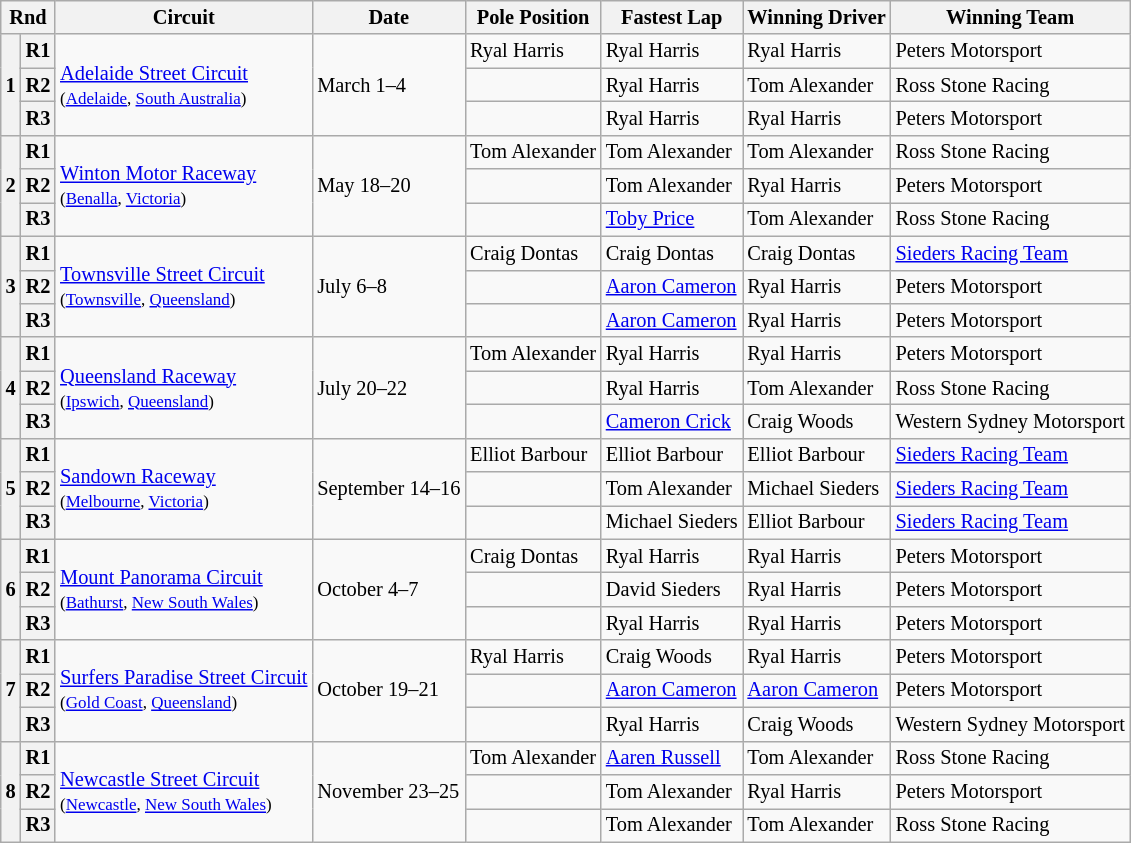<table class="wikitable" style="font-size: 85%;">
<tr>
<th colspan="2">Rnd</th>
<th>Circuit</th>
<th>Date</th>
<th>Pole Position</th>
<th>Fastest Lap</th>
<th>Winning Driver</th>
<th>Winning Team</th>
</tr>
<tr>
<th rowspan="3">1</th>
<th>R1</th>
<td rowspan="3"> <a href='#'>Adelaide Street Circuit</a><br><small>(<a href='#'>Adelaide</a>, <a href='#'>South Australia</a>)</small></td>
<td rowspan="3">March 1–4</td>
<td> Ryal Harris</td>
<td> Ryal Harris</td>
<td> Ryal Harris</td>
<td>Peters Motorsport</td>
</tr>
<tr>
<th>R2</th>
<td></td>
<td> Ryal Harris</td>
<td> Tom Alexander</td>
<td>Ross Stone Racing</td>
</tr>
<tr>
<th>R3</th>
<td></td>
<td> Ryal Harris</td>
<td> Ryal Harris</td>
<td>Peters Motorsport</td>
</tr>
<tr>
<th rowspan="3">2</th>
<th>R1</th>
<td rowspan="3"> <a href='#'>Winton Motor Raceway</a><br><small>(<a href='#'>Benalla</a>, <a href='#'>Victoria</a>)</small></td>
<td rowspan="3">May 18–20</td>
<td> Tom Alexander</td>
<td> Tom Alexander</td>
<td> Tom Alexander</td>
<td>Ross Stone Racing</td>
</tr>
<tr>
<th>R2</th>
<td></td>
<td> Tom Alexander</td>
<td> Ryal Harris</td>
<td>Peters Motorsport</td>
</tr>
<tr>
<th>R3</th>
<td></td>
<td> <a href='#'>Toby Price</a></td>
<td> Tom Alexander</td>
<td>Ross Stone Racing</td>
</tr>
<tr>
<th rowspan="3">3</th>
<th>R1</th>
<td rowspan="3"> <a href='#'>Townsville Street Circuit</a><br><small>(<a href='#'>Townsville</a>, <a href='#'>Queensland</a>)</small></td>
<td rowspan="3">July 6–8</td>
<td> Craig Dontas</td>
<td> Craig Dontas</td>
<td> Craig Dontas</td>
<td><a href='#'>Sieders Racing Team</a></td>
</tr>
<tr>
<th>R2</th>
<td></td>
<td> <a href='#'>Aaron Cameron</a></td>
<td> Ryal Harris</td>
<td>Peters Motorsport</td>
</tr>
<tr>
<th>R3</th>
<td></td>
<td> <a href='#'>Aaron Cameron</a></td>
<td> Ryal Harris</td>
<td>Peters Motorsport</td>
</tr>
<tr>
<th rowspan="3">4</th>
<th>R1</th>
<td rowspan="3"> <a href='#'>Queensland Raceway</a><br><small>(<a href='#'>Ipswich</a>, <a href='#'>Queensland</a>)</small></td>
<td rowspan="3">July 20–22</td>
<td> Tom Alexander</td>
<td> Ryal Harris</td>
<td> Ryal Harris</td>
<td>Peters Motorsport</td>
</tr>
<tr>
<th>R2</th>
<td></td>
<td> Ryal Harris</td>
<td> Tom Alexander</td>
<td>Ross Stone Racing</td>
</tr>
<tr>
<th>R3</th>
<td></td>
<td> <a href='#'>Cameron Crick</a></td>
<td> Craig Woods</td>
<td>Western Sydney Motorsport</td>
</tr>
<tr>
<th rowspan="3">5</th>
<th>R1</th>
<td rowspan="3"> <a href='#'>Sandown Raceway</a><br><small>(<a href='#'>Melbourne</a>, <a href='#'>Victoria</a>)</small></td>
<td rowspan="3">September 14–16</td>
<td> Elliot Barbour</td>
<td> Elliot Barbour</td>
<td> Elliot Barbour</td>
<td><a href='#'>Sieders Racing Team</a></td>
</tr>
<tr>
<th>R2</th>
<td></td>
<td> Tom Alexander</td>
<td> Michael Sieders</td>
<td><a href='#'>Sieders Racing Team</a></td>
</tr>
<tr>
<th>R3</th>
<td></td>
<td> Michael Sieders</td>
<td> Elliot Barbour</td>
<td><a href='#'>Sieders Racing Team</a></td>
</tr>
<tr>
<th rowspan="3">6</th>
<th>R1</th>
<td rowspan="3"> <a href='#'>Mount Panorama Circuit</a><br><small>(<a href='#'>Bathurst</a>, <a href='#'>New South Wales</a>)</small></td>
<td rowspan="3">October 4–7</td>
<td> Craig Dontas</td>
<td> Ryal Harris</td>
<td> Ryal Harris</td>
<td>Peters Motorsport</td>
</tr>
<tr>
<th>R2</th>
<td></td>
<td> David Sieders</td>
<td> Ryal Harris</td>
<td>Peters Motorsport</td>
</tr>
<tr>
<th>R3</th>
<td></td>
<td> Ryal Harris</td>
<td> Ryal Harris</td>
<td>Peters Motorsport</td>
</tr>
<tr>
<th rowspan="3">7</th>
<th>R1</th>
<td rowspan="3"> <a href='#'>Surfers Paradise Street Circuit</a><br><small>(<a href='#'>Gold Coast</a>, <a href='#'>Queensland</a>)</small></td>
<td rowspan="3">October 19–21</td>
<td> Ryal Harris</td>
<td> Craig Woods</td>
<td> Ryal Harris</td>
<td>Peters Motorsport</td>
</tr>
<tr>
<th>R2</th>
<td></td>
<td> <a href='#'>Aaron Cameron</a></td>
<td> <a href='#'>Aaron Cameron</a></td>
<td>Peters Motorsport</td>
</tr>
<tr>
<th>R3</th>
<td></td>
<td> Ryal Harris</td>
<td> Craig Woods</td>
<td>Western Sydney Motorsport</td>
</tr>
<tr>
<th rowspan="3">8</th>
<th>R1</th>
<td rowspan="3"> <a href='#'>Newcastle Street Circuit</a><br><small>(<a href='#'>Newcastle</a>, <a href='#'>New South Wales</a>)</small></td>
<td rowspan="3">November 23–25</td>
<td> Tom Alexander</td>
<td> <a href='#'>Aaren Russell</a></td>
<td> Tom Alexander</td>
<td>Ross Stone Racing</td>
</tr>
<tr>
<th>R2</th>
<td></td>
<td> Tom Alexander</td>
<td> Ryal Harris</td>
<td>Peters Motorsport</td>
</tr>
<tr>
<th>R3</th>
<td></td>
<td> Tom Alexander</td>
<td> Tom Alexander</td>
<td>Ross Stone Racing</td>
</tr>
</table>
